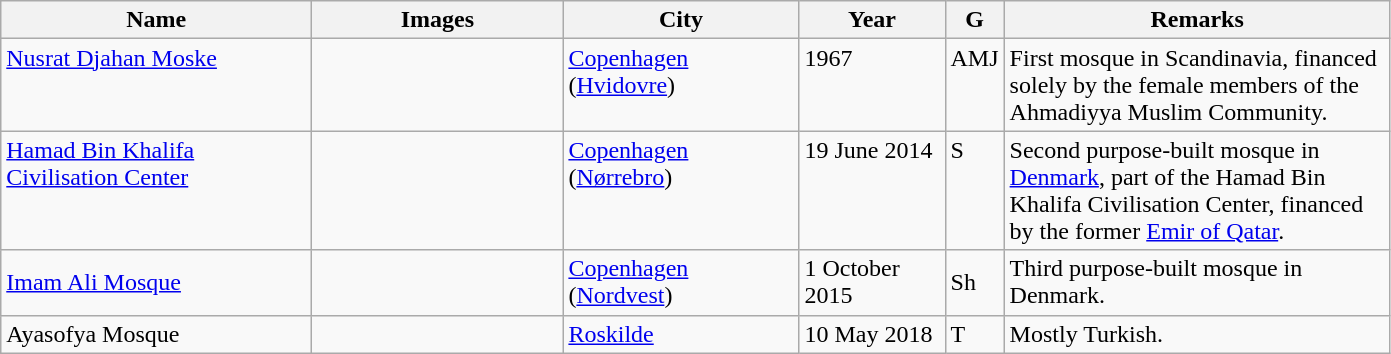<table class="wikitable sortable">
<tr>
<th align=left width=200px>Name</th>
<th align=center width=160px class=unsortable>Images</th>
<th align=left width=150px>City</th>
<th align=left width=090px>Year</th>
<th align=left width=025px>G</th>
<th align=left width=250px>Remarks</th>
</tr>
<tr valign=top>
<td><a href='#'>Nusrat Djahan Moske</a></td>
<td></td>
<td><a href='#'>Copenhagen</a> (<a href='#'>Hvidovre</a>)</td>
<td>1967</td>
<td>AMJ</td>
<td>First mosque in Scandinavia, financed solely by the female members of the Ahmadiyya Muslim Community.</td>
</tr>
<tr valign=top>
<td><a href='#'>Hamad Bin Khalifa Civilisation Center</a></td>
<td></td>
<td><a href='#'>Copenhagen</a> (<a href='#'>Nørrebro</a>)</td>
<td>19 June 2014</td>
<td>S</td>
<td>Second purpose-built mosque in <a href='#'>Denmark</a>, part of the Hamad Bin Khalifa Civilisation Center, financed by the former <a href='#'>Emir of Qatar</a>.</td>
</tr>
<tr>
<td><a href='#'>Imam Ali Mosque</a></td>
<td></td>
<td><a href='#'>Copenhagen</a> (<a href='#'>Nordvest</a>)</td>
<td>1 October 2015</td>
<td>Sh</td>
<td>Third purpose-built mosque in Denmark.</td>
</tr>
<tr>
<td>Ayasofya Mosque</td>
<td></td>
<td><a href='#'>Roskilde</a></td>
<td>10 May 2018</td>
<td>T</td>
<td>Mostly Turkish.</td>
</tr>
</table>
